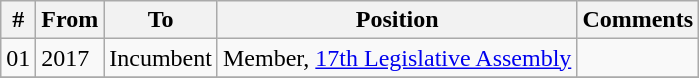<table class="wikitable sortable">
<tr>
<th>#</th>
<th>From</th>
<th>To</th>
<th>Position</th>
<th>Comments</th>
</tr>
<tr>
<td>01</td>
<td>2017</td>
<td>Incumbent</td>
<td>Member, <a href='#'>17th Legislative Assembly</a></td>
<td></td>
</tr>
<tr>
</tr>
</table>
